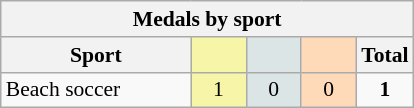<table class="wikitable" style="font-size:90%; text-align:center;">
<tr>
<th colspan="5">Medals by sport</th>
</tr>
<tr>
<th width="120">Sport</th>
<th scope="col" width="30" style="background:#F7F6A8;"></th>
<th scope="col" width="30" style="background:#DCE5E5;"></th>
<th scope="col" width="30" style="background:#FFDAB9;"></th>
<th width="30">Total</th>
</tr>
<tr>
<td align="left">Beach soccer</td>
<td style="background:#F7F6A8;">1</td>
<td style="background:#DCE5E5;">0</td>
<td style="background:#FFDAB9;">0</td>
<td><strong>1</strong></td>
</tr>
</table>
